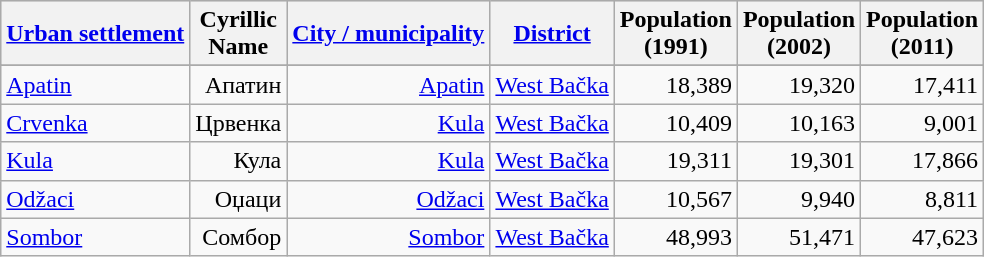<table class="wikitable" style="text-align: right;">
<tr bgcolor="#e0e0e0">
<th rowspan="1"><a href='#'>Urban settlement</a></th>
<th colspan="1">Cyrillic<br>Name</th>
<th colspan="1"><a href='#'>City / municipality</a></th>
<th colspan="1"><a href='#'>District</a></th>
<th colspan="1">Population<br>(1991)</th>
<th colspan="1">Population<br>(2002)</th>
<th colspan="1">Population<br>(2011)</th>
</tr>
<tr bgcolor="#e0e0e0">
</tr>
<tr>
<td align="left"><a href='#'>Apatin</a></td>
<td>Апатин</td>
<td><a href='#'>Apatin</a></td>
<td><a href='#'>West Bačka</a></td>
<td>18,389</td>
<td>19,320</td>
<td>17,411</td>
</tr>
<tr>
<td align="left"><a href='#'>Crvenka</a></td>
<td>Црвенка</td>
<td><a href='#'>Kula</a></td>
<td><a href='#'>West Bačka</a></td>
<td>10,409</td>
<td>10,163</td>
<td>9,001</td>
</tr>
<tr>
<td align="left"><a href='#'>Kula</a></td>
<td>Кула</td>
<td><a href='#'>Kula</a></td>
<td><a href='#'>West Bačka</a></td>
<td>19,311</td>
<td>19,301</td>
<td>17,866</td>
</tr>
<tr>
<td align="left"><a href='#'>Odžaci</a></td>
<td>Оџаци</td>
<td><a href='#'>Odžaci</a></td>
<td><a href='#'>West Bačka</a></td>
<td>10,567</td>
<td>9,940</td>
<td>8,811</td>
</tr>
<tr>
<td align="left"><a href='#'>Sombor</a></td>
<td>Сомбор</td>
<td><a href='#'>Sombor</a></td>
<td><a href='#'>West Bačka</a></td>
<td>48,993</td>
<td>51,471</td>
<td>47,623</td>
</tr>
</table>
